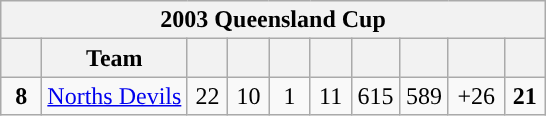<table class="wikitable" style="text-align:center;">
<tr>
<th colspan="11">2003 Queensland Cup</th>
</tr>
<tr>
<th width="20"></th>
<th>Team</th>
<th width="20"></th>
<th width="20"></th>
<th width="20"></th>
<th width="20"></th>
<th width="25"></th>
<th width="25"></th>
<th width="30"></th>
<th width="20"></th>
</tr>
<tr style="background:">
<td><strong>8</strong></td>
<td style="text-align:left;"> <a href='#'>Norths Devils</a></td>
<td>22</td>
<td>10</td>
<td>1</td>
<td>11</td>
<td>615</td>
<td>589</td>
<td>+26</td>
<td><strong>21</strong></td>
</tr>
</table>
